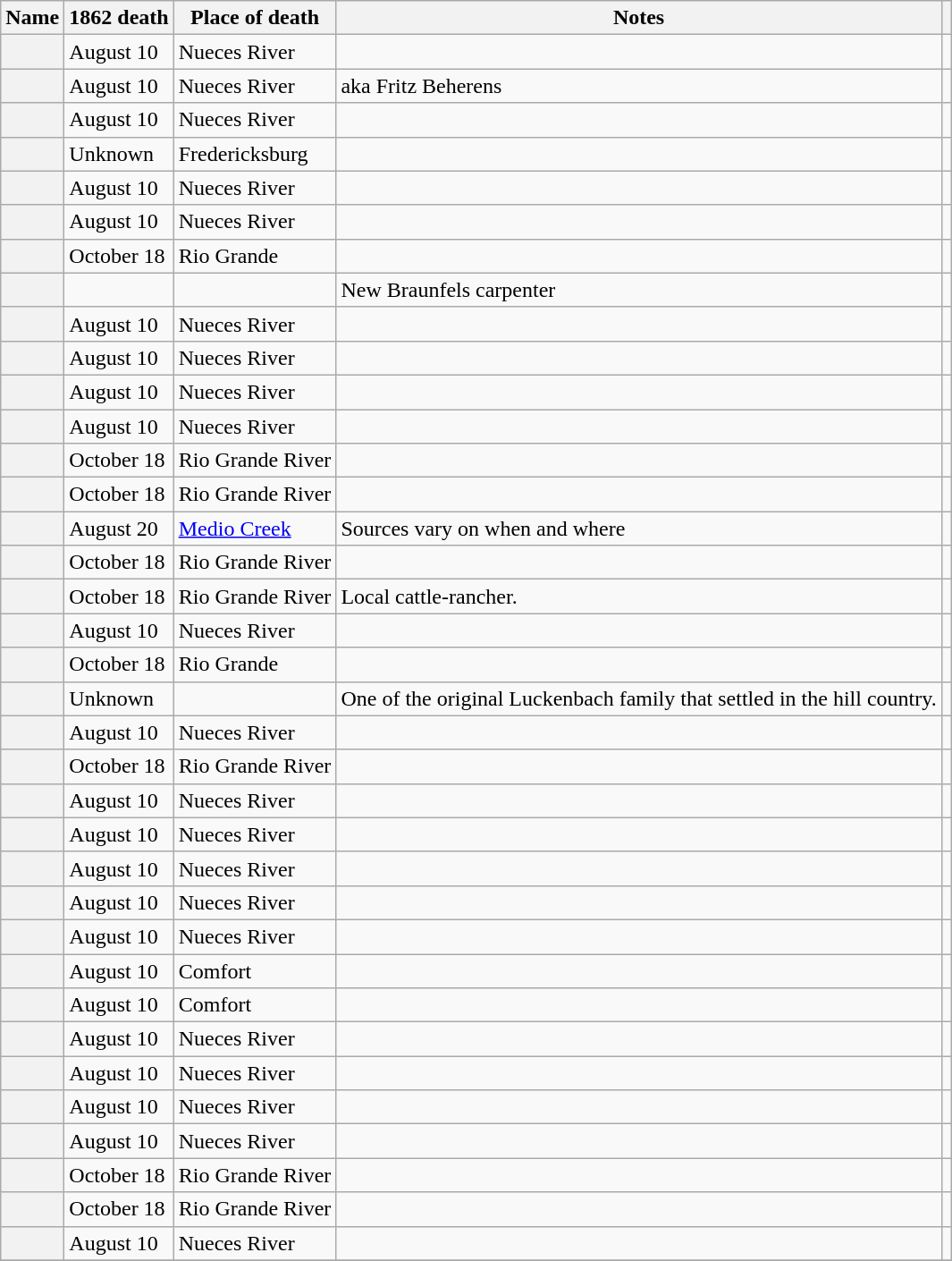<table class="wikitable plainrowheaders sortable" style="margin-right: 0;">
<tr>
<th scope="col">Name</th>
<th scope="col">1862 death</th>
<th scope="col">Place of death</th>
<th scope="col" class="unsortable">Notes</th>
<th scope="col" class="unsortable"></th>
</tr>
<tr>
<th scope="row"></th>
<td>August 10</td>
<td>Nueces River</td>
<td></td>
<td align="center"></td>
</tr>
<tr>
<th scope="row"></th>
<td>August 10</td>
<td>Nueces River</td>
<td>aka Fritz Beherens</td>
<td align="center"></td>
</tr>
<tr>
<th scope="row"></th>
<td>August 10</td>
<td>Nueces River</td>
<td></td>
<td align="center"></td>
</tr>
<tr>
<th scope="row"></th>
<td>Unknown</td>
<td>Fredericksburg</td>
<td></td>
<td align="center"></td>
</tr>
<tr>
<th scope="row"></th>
<td>August 10</td>
<td>Nueces River</td>
<td></td>
<td align="center"></td>
</tr>
<tr>
<th scope="row"></th>
<td>August 10</td>
<td>Nueces River</td>
<td></td>
<td align="center"></td>
</tr>
<tr>
<th scope="row"></th>
<td>October 18</td>
<td>Rio Grande</td>
<td></td>
<td align="center"></td>
</tr>
<tr>
<th scope="row"></th>
<td></td>
<td></td>
<td>New Braunfels carpenter</td>
<td align="center"></td>
</tr>
<tr>
<th scope="row"></th>
<td>August 10</td>
<td>Nueces River</td>
<td></td>
<td align="center"></td>
</tr>
<tr>
<th scope="row"></th>
<td>August 10</td>
<td>Nueces River</td>
<td></td>
<td align="center"></td>
</tr>
<tr>
<th scope="row"></th>
<td>August 10</td>
<td>Nueces River</td>
<td></td>
<td align="center"></td>
</tr>
<tr>
<th scope="row"></th>
<td>August 10</td>
<td>Nueces River</td>
<td></td>
<td align="center"></td>
</tr>
<tr>
<th scope="row"></th>
<td>October 18</td>
<td>Rio Grande River</td>
<td></td>
<td align="center"></td>
</tr>
<tr>
<th scope="row"></th>
<td>October 18</td>
<td>Rio Grande River</td>
<td></td>
<td align="center"></td>
</tr>
<tr>
<th scope="row"></th>
<td>August 20</td>
<td><a href='#'>Medio Creek</a></td>
<td>Sources vary on when and where</td>
<td align="center"></td>
</tr>
<tr>
<th scope="row"></th>
<td>October 18</td>
<td>Rio Grande River</td>
<td></td>
<td align="center"></td>
</tr>
<tr>
<th scope="row"></th>
<td>October 18</td>
<td>Rio Grande River</td>
<td>Local cattle-rancher.</td>
<td align="center"></td>
</tr>
<tr>
<th scope="row"></th>
<td>August 10</td>
<td>Nueces River</td>
<td></td>
<td align="center"></td>
</tr>
<tr>
<th scope="row"></th>
<td>October 18</td>
<td>Rio Grande</td>
<td></td>
<td align="center"></td>
</tr>
<tr>
<th scope="row"></th>
<td>Unknown</td>
<td></td>
<td>One of the original Luckenbach family that settled in the hill country.</td>
<td align="center"></td>
</tr>
<tr>
<th scope="row"></th>
<td>August 10</td>
<td>Nueces River</td>
<td></td>
<td align="center"></td>
</tr>
<tr>
<th scope="row"></th>
<td>October 18</td>
<td>Rio Grande River</td>
<td></td>
<td align="center"></td>
</tr>
<tr>
<th scope="row"></th>
<td>August 10</td>
<td>Nueces River</td>
<td></td>
<td align="center"></td>
</tr>
<tr>
<th scope="row"></th>
<td>August 10</td>
<td>Nueces River</td>
<td></td>
<td align="center"></td>
</tr>
<tr>
<th scope="row"></th>
<td>August 10</td>
<td>Nueces River</td>
<td></td>
<td align="center"></td>
</tr>
<tr>
<th scope="row"></th>
<td>August 10</td>
<td>Nueces River</td>
<td></td>
<td align="center"></td>
</tr>
<tr>
<th scope="row"></th>
<td>August 10</td>
<td>Nueces River</td>
<td></td>
<td align="center"></td>
</tr>
<tr>
<th scope="row"></th>
<td>August 10</td>
<td>Comfort</td>
<td></td>
<td align="center"></td>
</tr>
<tr>
<th scope="row"></th>
<td>August 10</td>
<td>Comfort</td>
<td></td>
<td align="center"></td>
</tr>
<tr>
<th scope="row"></th>
<td>August 10</td>
<td>Nueces River</td>
<td></td>
<td align="center"></td>
</tr>
<tr>
<th scope="row"></th>
<td>August 10</td>
<td>Nueces River</td>
<td></td>
<td align="center"></td>
</tr>
<tr>
<th scope="row"></th>
<td>August 10</td>
<td>Nueces River</td>
<td></td>
<td align="center"></td>
</tr>
<tr>
<th scope="row"></th>
<td>August 10</td>
<td>Nueces River</td>
<td></td>
<td align="center"></td>
</tr>
<tr>
<th scope="row"></th>
<td>October 18</td>
<td>Rio Grande River</td>
<td></td>
<td align="center"></td>
</tr>
<tr>
<th scope="row"></th>
<td>October 18</td>
<td>Rio Grande River</td>
<td></td>
<td align="center"></td>
</tr>
<tr>
<th scope="row"></th>
<td>August 10</td>
<td>Nueces River</td>
<td></td>
<td align="center"></td>
</tr>
<tr>
</tr>
</table>
